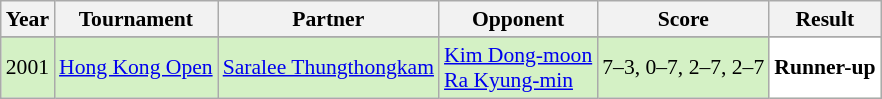<table class="sortable wikitable" style="font-size: 90%;">
<tr>
<th>Year</th>
<th>Tournament</th>
<th>Partner</th>
<th>Opponent</th>
<th>Score</th>
<th>Result</th>
</tr>
<tr>
</tr>
<tr style="background:#D4F1C5">
<td align="center">2001</td>
<td align="left"><a href='#'>Hong Kong Open</a></td>
<td align="left"> <a href='#'>Saralee Thungthongkam</a></td>
<td align="left"> <a href='#'>Kim Dong-moon</a> <br>  <a href='#'>Ra Kyung-min</a></td>
<td align="left">7–3, 0–7, 2–7, 2–7</td>
<td style="text-align:left; background:white"> <strong>Runner-up</strong></td>
</tr>
</table>
